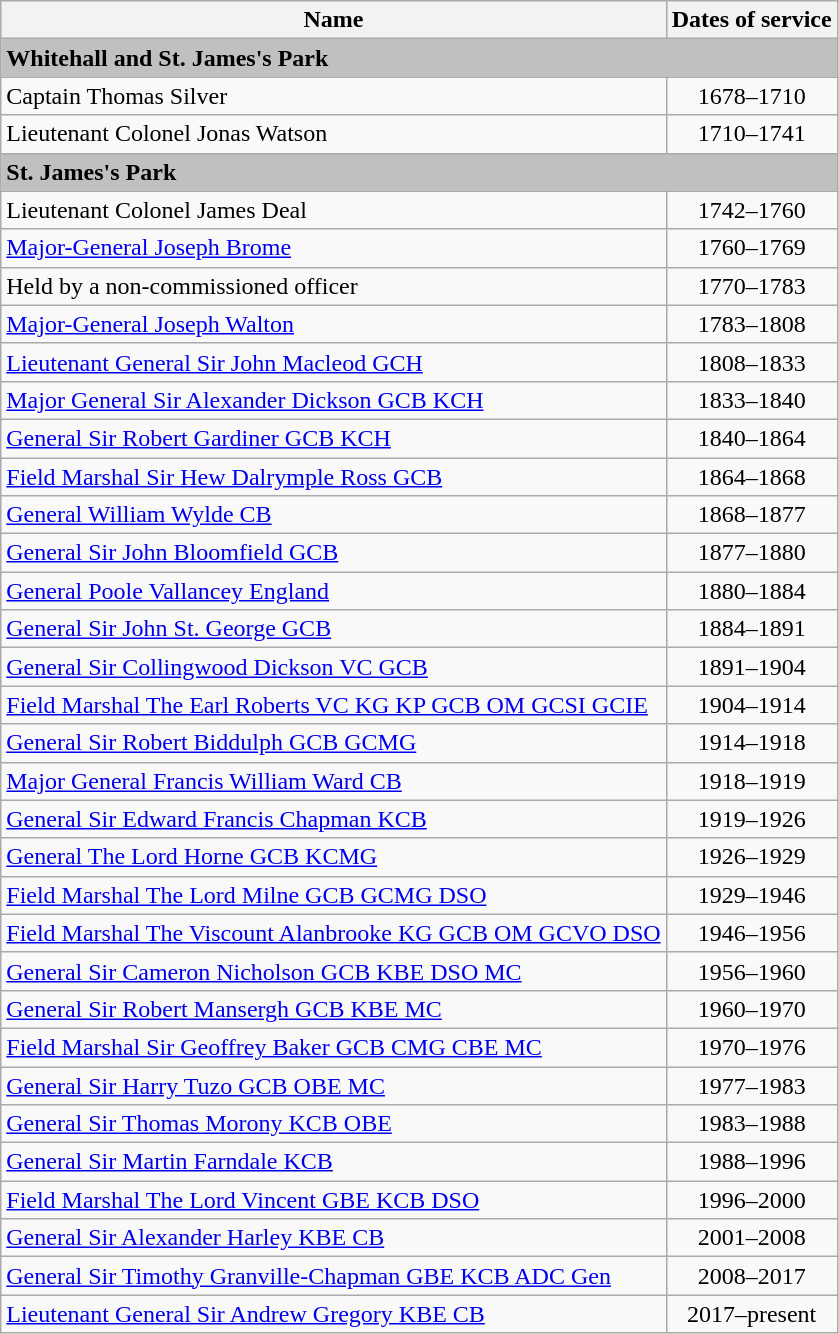<table class="wikitable">
<tr>
<th>Name</th>
<th>Dates of service</th>
</tr>
<tr>
<td colspan="2" bgcolor="silver"><strong>Whitehall and St. James's Park</strong></td>
</tr>
<tr>
<td>Captain Thomas Silver</td>
<td align="center">1678–1710</td>
</tr>
<tr>
<td>Lieutenant Colonel Jonas Watson</td>
<td align="center">1710–1741</td>
</tr>
<tr>
<td colspan="2" bgcolor="silver"><strong>St. James's Park</strong></td>
</tr>
<tr>
<td>Lieutenant Colonel James Deal</td>
<td align="center">1742–1760</td>
</tr>
<tr>
<td><a href='#'>Major-General Joseph Brome</a></td>
<td align="center">1760–1769</td>
</tr>
<tr>
<td>Held by a non-commissioned officer</td>
<td align="center">1770–1783</td>
</tr>
<tr>
<td><a href='#'>Major-General Joseph Walton</a></td>
<td align="center">1783–1808</td>
</tr>
<tr>
<td><a href='#'>Lieutenant General Sir John Macleod GCH</a></td>
<td align="center">1808–1833</td>
</tr>
<tr>
<td><a href='#'>Major General Sir Alexander Dickson GCB KCH</a></td>
<td align="center">1833–1840</td>
</tr>
<tr>
<td><a href='#'>General Sir Robert Gardiner GCB KCH</a></td>
<td align="center">1840–1864</td>
</tr>
<tr>
<td><a href='#'>Field Marshal Sir Hew Dalrymple Ross GCB</a></td>
<td align="center">1864–1868</td>
</tr>
<tr>
<td><a href='#'>General William Wylde CB</a></td>
<td align="center">1868–1877</td>
</tr>
<tr>
<td><a href='#'>General Sir John Bloomfield GCB</a></td>
<td align="center">1877–1880</td>
</tr>
<tr>
<td><a href='#'>General Poole Vallancey England</a></td>
<td align="center">1880–1884</td>
</tr>
<tr>
<td><a href='#'>General Sir John St. George GCB</a></td>
<td align="center">1884–1891</td>
</tr>
<tr>
<td><a href='#'>General Sir Collingwood Dickson VC GCB</a></td>
<td align="center">1891–1904</td>
</tr>
<tr>
<td><a href='#'>Field Marshal The Earl Roberts VC KG KP GCB OM GCSI GCIE</a></td>
<td align="center">1904–1914</td>
</tr>
<tr>
<td><a href='#'>General Sir Robert Biddulph GCB GCMG</a></td>
<td align="center">1914–1918</td>
</tr>
<tr>
<td><a href='#'>Major General Francis William Ward CB</a></td>
<td align="center">1918–1919</td>
</tr>
<tr>
<td><a href='#'>General Sir Edward Francis Chapman KCB</a></td>
<td align="center">1919–1926</td>
</tr>
<tr>
<td><a href='#'>General The Lord Horne GCB KCMG</a></td>
<td align="center">1926–1929</td>
</tr>
<tr>
<td><a href='#'>Field Marshal The Lord Milne GCB GCMG DSO</a></td>
<td align="center">1929–1946</td>
</tr>
<tr>
<td><a href='#'>Field Marshal The Viscount Alanbrooke KG GCB OM GCVO DSO</a></td>
<td align="center">1946–1956</td>
</tr>
<tr>
<td><a href='#'>General Sir Cameron Nicholson GCB KBE DSO MC</a></td>
<td align="center">1956–1960</td>
</tr>
<tr>
<td><a href='#'>General Sir Robert Mansergh GCB KBE MC</a></td>
<td align="center">1960–1970</td>
</tr>
<tr>
<td><a href='#'>Field Marshal Sir Geoffrey Baker GCB CMG CBE MC</a></td>
<td align="center">1970–1976</td>
</tr>
<tr>
<td><a href='#'>General Sir Harry Tuzo GCB OBE MC</a></td>
<td align="center">1977–1983</td>
</tr>
<tr>
<td><a href='#'>General Sir Thomas Morony KCB OBE</a></td>
<td align="center">1983–1988</td>
</tr>
<tr>
<td><a href='#'>General Sir Martin Farndale KCB</a></td>
<td align="center">1988–1996</td>
</tr>
<tr>
<td><a href='#'>Field Marshal The Lord Vincent GBE KCB DSO</a></td>
<td align="center">1996–2000</td>
</tr>
<tr>
<td><a href='#'>General Sir Alexander Harley KBE CB</a></td>
<td align="center">2001–2008</td>
</tr>
<tr>
<td><a href='#'>General Sir Timothy Granville-Chapman GBE KCB ADC Gen</a></td>
<td align="center">2008–2017</td>
</tr>
<tr>
<td><a href='#'>Lieutenant General Sir Andrew Gregory KBE CB</a></td>
<td align="center">2017–present</td>
</tr>
</table>
